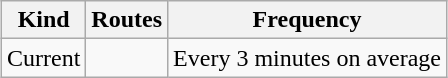<table class="wikitable" style="margin:1em auto;">
<tr>
<th>Kind</th>
<th>Routes</th>
<th>Frequency</th>
</tr>
<tr>
<td>Current</td>
<td>  </td>
<td>Every 3 minutes on average</td>
</tr>
</table>
